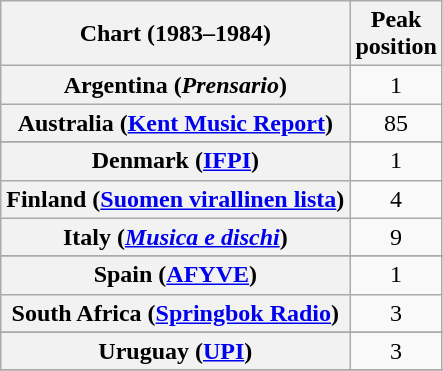<table class="wikitable sortable plainrowheaders" style="text-align:center">
<tr>
<th scope="col">Chart (1983–1984)</th>
<th scope="col">Peak<br>position</th>
</tr>
<tr>
<th scope="row">Argentina (<em>Prensario</em>)</th>
<td>1</td>
</tr>
<tr>
<th scope="row">Australia (<a href='#'>Kent Music Report</a>)</th>
<td>85</td>
</tr>
<tr>
</tr>
<tr>
</tr>
<tr>
<th scope="row">Denmark (<a href='#'>IFPI</a>)</th>
<td>1</td>
</tr>
<tr>
<th scope="row">Finland (<a href='#'>Suomen virallinen lista</a>)</th>
<td>4</td>
</tr>
<tr>
<th scope="row">Italy (<em><a href='#'>Musica e dischi</a></em>)</th>
<td>9</td>
</tr>
<tr>
</tr>
<tr>
</tr>
<tr>
</tr>
<tr>
</tr>
<tr>
<th scope="row">Spain (<a href='#'>AFYVE</a>)</th>
<td>1</td>
</tr>
<tr>
<th scope="row">South Africa (<a href='#'>Springbok Radio</a>)</th>
<td>3</td>
</tr>
<tr>
</tr>
<tr>
</tr>
<tr>
</tr>
<tr>
<th scope="row">Uruguay (<a href='#'>UPI</a>)</th>
<td align="center">3</td>
</tr>
<tr>
</tr>
</table>
